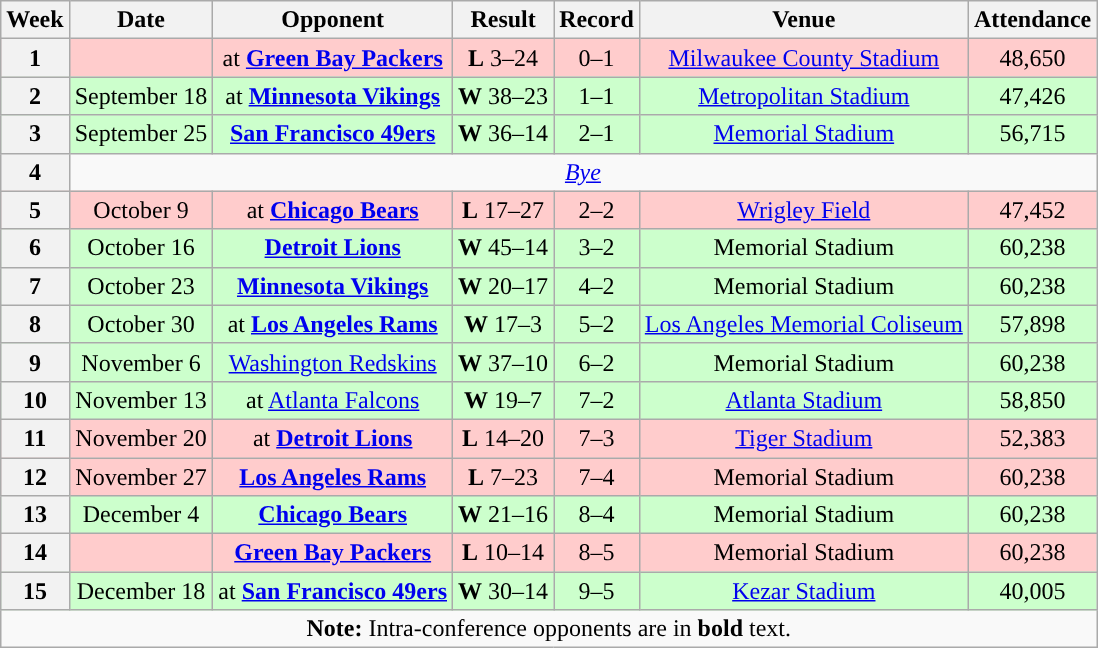<table class="wikitable" style="text-align:center">
<tr>
<th>Week</th>
<th>Date</th>
<th>Opponent</th>
<th>Result</th>
<th>Record</th>
<th>Venue</th>
<th>Attendance</th>
</tr>
<tr style="background:#fcc">
<th>1</th>
<td></td>
<td>at <strong><a href='#'>Green Bay Packers</a></strong></td>
<td><strong>L</strong> 3–24</td>
<td>0–1</td>
<td><a href='#'>Milwaukee County Stadium</a></td>
<td>48,650</td>
</tr>
<tr style="background:#cfc">
<th>2</th>
<td>September 18</td>
<td>at <strong><a href='#'>Minnesota Vikings</a></strong></td>
<td><strong>W</strong> 38–23</td>
<td>1–1</td>
<td><a href='#'>Metropolitan Stadium</a></td>
<td>47,426</td>
</tr>
<tr style="background:#cfc">
<th>3</th>
<td>September 25</td>
<td><strong><a href='#'>San Francisco 49ers</a></strong></td>
<td><strong>W</strong> 36–14</td>
<td>2–1</td>
<td><a href='#'>Memorial Stadium</a></td>
<td>56,715</td>
</tr>
<tr style="background:">
<th>4</th>
<td colspan="6"><em><a href='#'>Bye</a></em></td>
</tr>
<tr style="background:#fcc">
<th>5</th>
<td>October 9</td>
<td>at <strong><a href='#'>Chicago Bears</a></strong></td>
<td><strong>L</strong> 17–27</td>
<td>2–2</td>
<td><a href='#'>Wrigley Field</a></td>
<td>47,452</td>
</tr>
<tr style="background:#cfc">
<th>6</th>
<td>October 16</td>
<td><strong><a href='#'>Detroit Lions</a></strong></td>
<td><strong>W</strong> 45–14</td>
<td>3–2</td>
<td>Memorial Stadium</td>
<td>60,238</td>
</tr>
<tr style="background:#cfc">
<th>7</th>
<td>October 23</td>
<td><strong><a href='#'>Minnesota Vikings</a></strong></td>
<td><strong>W</strong> 20–17</td>
<td>4–2</td>
<td>Memorial Stadium</td>
<td>60,238</td>
</tr>
<tr style="background:#cfc">
<th>8</th>
<td>October 30</td>
<td>at <strong><a href='#'>Los Angeles Rams</a></strong></td>
<td><strong>W</strong> 17–3</td>
<td>5–2</td>
<td><a href='#'>Los Angeles Memorial Coliseum</a></td>
<td>57,898</td>
</tr>
<tr style="background:#cfc">
<th>9</th>
<td>November 6</td>
<td><a href='#'>Washington Redskins</a></td>
<td><strong>W</strong> 37–10</td>
<td>6–2</td>
<td>Memorial Stadium</td>
<td>60,238</td>
</tr>
<tr style="background:#cfc">
<th>10</th>
<td>November 13</td>
<td>at <a href='#'>Atlanta Falcons</a></td>
<td><strong>W</strong> 19–7</td>
<td>7–2</td>
<td><a href='#'>Atlanta Stadium</a></td>
<td>58,850</td>
</tr>
<tr style="background:#fcc">
<th>11</th>
<td>November 20</td>
<td>at <strong><a href='#'>Detroit Lions</a></strong></td>
<td><strong>L</strong> 14–20</td>
<td>7–3</td>
<td><a href='#'>Tiger Stadium</a></td>
<td>52,383</td>
</tr>
<tr style="background:#fcc">
<th>12</th>
<td>November 27</td>
<td><strong><a href='#'>Los Angeles Rams</a></strong></td>
<td><strong>L</strong> 7–23</td>
<td>7–4</td>
<td>Memorial Stadium</td>
<td>60,238</td>
</tr>
<tr style="background:#cfc">
<th>13</th>
<td>December 4</td>
<td><strong><a href='#'>Chicago Bears</a></strong></td>
<td><strong>W</strong> 21–16</td>
<td>8–4</td>
<td>Memorial Stadium</td>
<td>60,238</td>
</tr>
<tr style="background:#fcc">
<th>14</th>
<td></td>
<td><strong><a href='#'>Green Bay Packers</a></strong></td>
<td><strong>L</strong> 10–14</td>
<td>8–5</td>
<td>Memorial Stadium</td>
<td>60,238</td>
</tr>
<tr style="background:#cfc">
<th>15</th>
<td>December 18</td>
<td>at <strong><a href='#'>San Francisco 49ers</a></strong></td>
<td><strong>W</strong> 30–14</td>
<td>9–5</td>
<td><a href='#'>Kezar Stadium</a></td>
<td>40,005</td>
</tr>
<tr>
<td colspan="8"><strong>Note:</strong> Intra-conference opponents are in <strong>bold</strong> text.</td>
</tr>
</table>
